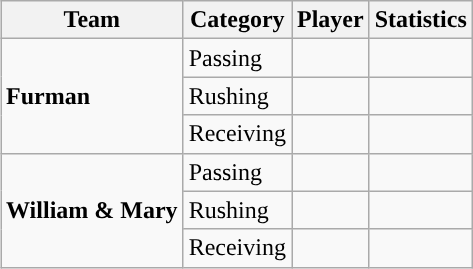<table class="wikitable" style="float: right;">
<tr>
<th>Team</th>
<th>Category</th>
<th>Player</th>
<th>Statistics</th>
</tr>
<tr>
<td rowspan=3><strong>Furman</strong></td>
<td>Passing</td>
<td></td>
<td></td>
</tr>
<tr>
<td>Rushing</td>
<td></td>
<td></td>
</tr>
<tr>
<td>Receiving</td>
<td></td>
<td></td>
</tr>
<tr>
<td rowspan=3><strong>William & Mary</strong></td>
<td>Passing</td>
<td></td>
<td></td>
</tr>
<tr>
<td>Rushing</td>
<td></td>
<td></td>
</tr>
<tr>
<td>Receiving</td>
<td></td>
<td></td>
</tr>
</table>
